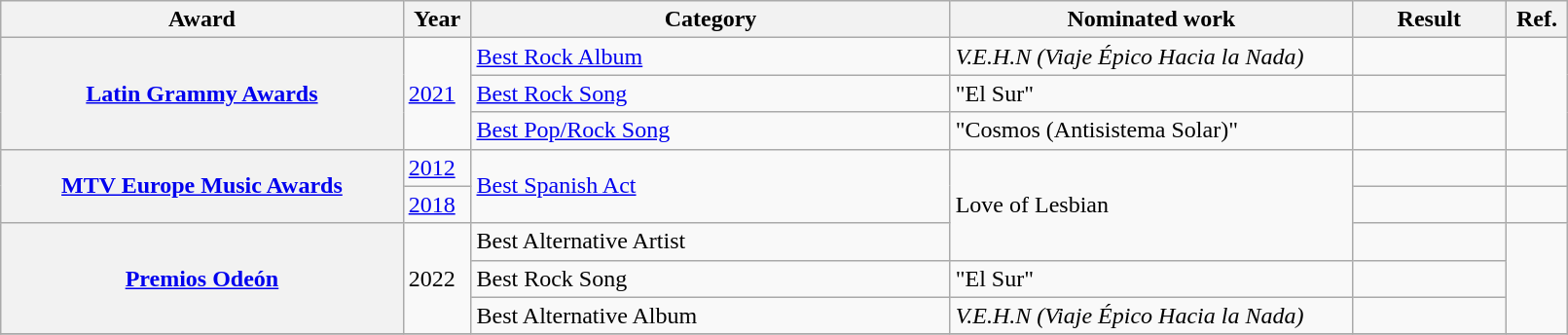<table class="wikitable sortable plainrowheaders" style="width:85%;">
<tr>
<th style="width:21%;">Award</th>
<th width=3%>Year</th>
<th style="width:25%;">Category</th>
<th style="width:21%;">Nominated work</th>
<th style="width:8%;">Result</th>
<th style="width:3%;">Ref.</th>
</tr>
<tr>
<th rowspan="3" scope="row"><a href='#'>Latin Grammy Awards</a></th>
<td rowspan="3"><a href='#'>2021</a></td>
<td><a href='#'>Best Rock Album</a></td>
<td><em>V.E.H.N (Viaje Épico Hacia la Nada)</em></td>
<td></td>
<td rowspan="3"></td>
</tr>
<tr>
<td><a href='#'>Best Rock Song</a></td>
<td>"El Sur" </td>
<td></td>
</tr>
<tr>
<td><a href='#'>Best Pop/Rock Song</a></td>
<td>"Cosmos (Antisistema Solar)"</td>
<td></td>
</tr>
<tr>
<th rowspan="2" scope="row"><a href='#'>MTV Europe Music Awards</a></th>
<td><a href='#'>2012</a></td>
<td rowspan="2"><a href='#'>Best Spanish Act</a></td>
<td rowspan="3">Love of Lesbian</td>
<td></td>
<td></td>
</tr>
<tr>
<td><a href='#'>2018</a></td>
<td></td>
<td></td>
</tr>
<tr>
<th rowspan="3" scope="row"><a href='#'>Premios Odeón</a></th>
<td rowspan="3">2022</td>
<td>Best Alternative Artist</td>
<td></td>
<td rowspan="3"></td>
</tr>
<tr>
<td>Best Rock Song</td>
<td>"El Sur" </td>
<td></td>
</tr>
<tr>
<td>Best Alternative Album</td>
<td><em>V.E.H.N (Viaje Épico Hacia la Nada)</em></td>
<td></td>
</tr>
<tr>
</tr>
</table>
